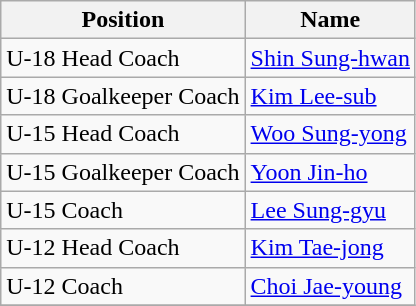<table class="wikitable">
<tr>
<th>Position</th>
<th>Name</th>
</tr>
<tr>
<td>U-18 Head Coach</td>
<td> <a href='#'>Shin Sung-hwan</a></td>
</tr>
<tr>
<td>U-18 Goalkeeper Coach</td>
<td> <a href='#'>Kim Lee-sub</a></td>
</tr>
<tr>
<td>U-15 Head Coach</td>
<td> <a href='#'>Woo Sung-yong</a></td>
</tr>
<tr>
<td>U-15 Goalkeeper Coach</td>
<td> <a href='#'>Yoon Jin-ho</a></td>
</tr>
<tr>
<td>U-15 Coach</td>
<td> <a href='#'>Lee Sung-gyu</a></td>
</tr>
<tr>
<td>U-12 Head Coach</td>
<td> <a href='#'>Kim Tae-jong</a></td>
</tr>
<tr>
<td>U-12 Coach</td>
<td> <a href='#'>Choi Jae-young</a></td>
</tr>
<tr>
</tr>
</table>
